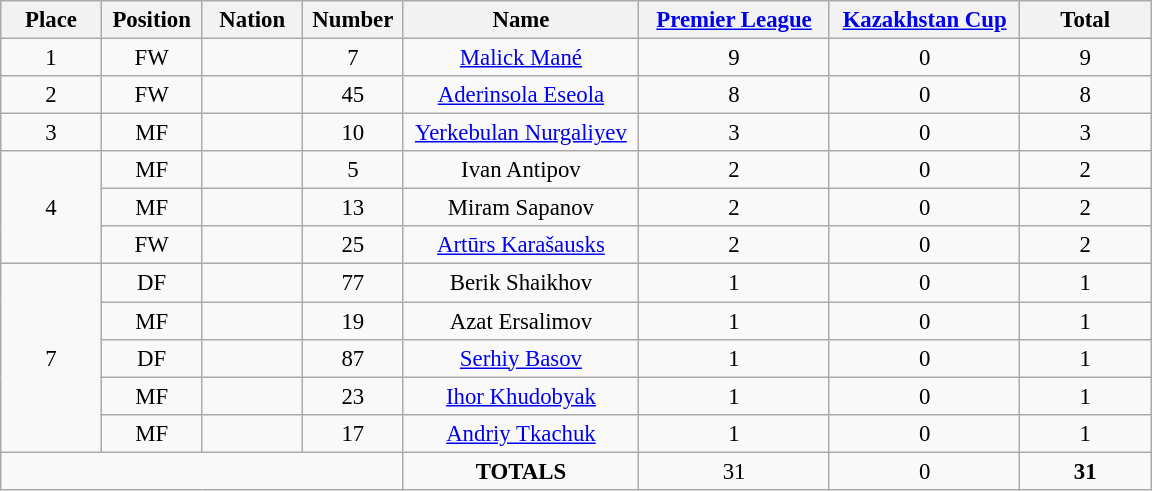<table class="wikitable" style="font-size: 95%; text-align: center;">
<tr>
<th width=60>Place</th>
<th width=60>Position</th>
<th width=60>Nation</th>
<th width=60>Number</th>
<th width=150>Name</th>
<th width=120><a href='#'>Premier League</a></th>
<th width=120><a href='#'>Kazakhstan Cup</a></th>
<th width=80><strong>Total</strong></th>
</tr>
<tr>
<td>1</td>
<td>FW</td>
<td></td>
<td>7</td>
<td><a href='#'>Malick Mané</a></td>
<td>9</td>
<td>0</td>
<td>9</td>
</tr>
<tr>
<td>2</td>
<td>FW</td>
<td></td>
<td>45</td>
<td><a href='#'>Aderinsola Eseola</a></td>
<td>8</td>
<td>0</td>
<td>8</td>
</tr>
<tr>
<td>3</td>
<td>MF</td>
<td></td>
<td>10</td>
<td><a href='#'>Yerkebulan Nurgaliyev</a></td>
<td>3</td>
<td>0</td>
<td>3</td>
</tr>
<tr>
<td rowspan="3">4</td>
<td>MF</td>
<td></td>
<td>5</td>
<td>Ivan Antipov</td>
<td>2</td>
<td>0</td>
<td>2</td>
</tr>
<tr>
<td>MF</td>
<td></td>
<td>13</td>
<td>Miram Sapanov</td>
<td>2</td>
<td>0</td>
<td>2</td>
</tr>
<tr>
<td>FW</td>
<td></td>
<td>25</td>
<td><a href='#'>Artūrs Karašausks</a></td>
<td>2</td>
<td>0</td>
<td>2</td>
</tr>
<tr>
<td rowspan="5">7</td>
<td>DF</td>
<td></td>
<td>77</td>
<td>Berik Shaikhov</td>
<td>1</td>
<td>0</td>
<td>1</td>
</tr>
<tr>
<td>MF</td>
<td></td>
<td>19</td>
<td>Azat Ersalimov</td>
<td>1</td>
<td>0</td>
<td>1</td>
</tr>
<tr>
<td>DF</td>
<td></td>
<td>87</td>
<td><a href='#'>Serhiy Basov</a></td>
<td>1</td>
<td>0</td>
<td>1</td>
</tr>
<tr>
<td>MF</td>
<td></td>
<td>23</td>
<td><a href='#'>Ihor Khudobyak</a></td>
<td>1</td>
<td>0</td>
<td>1</td>
</tr>
<tr>
<td>MF</td>
<td></td>
<td>17</td>
<td><a href='#'>Andriy Tkachuk</a></td>
<td>1</td>
<td>0</td>
<td>1</td>
</tr>
<tr>
<td colspan="4"></td>
<td><strong>TOTALS</strong></td>
<td>31</td>
<td>0</td>
<td><strong>31</strong></td>
</tr>
</table>
